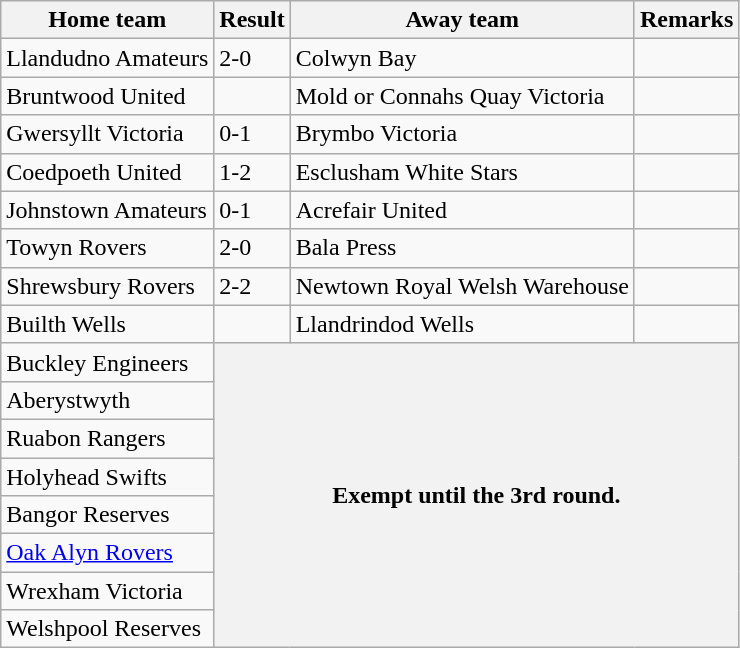<table class="wikitable">
<tr>
<th>Home team</th>
<th>Result</th>
<th>Away team</th>
<th>Remarks</th>
</tr>
<tr>
<td>Llandudno Amateurs</td>
<td>2-0</td>
<td>Colwyn Bay</td>
<td></td>
</tr>
<tr>
<td> Bruntwood United</td>
<td></td>
<td>Mold or Connahs Quay Victoria</td>
<td></td>
</tr>
<tr>
<td>Gwersyllt Victoria</td>
<td>0-1</td>
<td>Brymbo Victoria</td>
<td></td>
</tr>
<tr>
<td>Coedpoeth United</td>
<td>1-2</td>
<td>Esclusham White Stars</td>
<td></td>
</tr>
<tr>
<td>Johnstown Amateurs</td>
<td>0-1</td>
<td>Acrefair United</td>
<td></td>
</tr>
<tr>
<td>Towyn Rovers</td>
<td>2-0</td>
<td>Bala Press</td>
<td></td>
</tr>
<tr>
<td> Shrewsbury Rovers</td>
<td>2-2</td>
<td>Newtown Royal Welsh Warehouse</td>
<td></td>
</tr>
<tr>
<td>Builth Wells</td>
<td></td>
<td>Llandrindod Wells</td>
<td></td>
</tr>
<tr>
<td>Buckley Engineers</td>
<th colspan="3" rowspan="8">Exempt until the 3rd round.</th>
</tr>
<tr>
<td>Aberystwyth</td>
</tr>
<tr>
<td>Ruabon Rangers</td>
</tr>
<tr>
<td>Holyhead Swifts</td>
</tr>
<tr>
<td>Bangor Reserves</td>
</tr>
<tr>
<td><a href='#'>Oak Alyn Rovers</a></td>
</tr>
<tr>
<td>Wrexham Victoria</td>
</tr>
<tr>
<td>Welshpool Reserves</td>
</tr>
</table>
